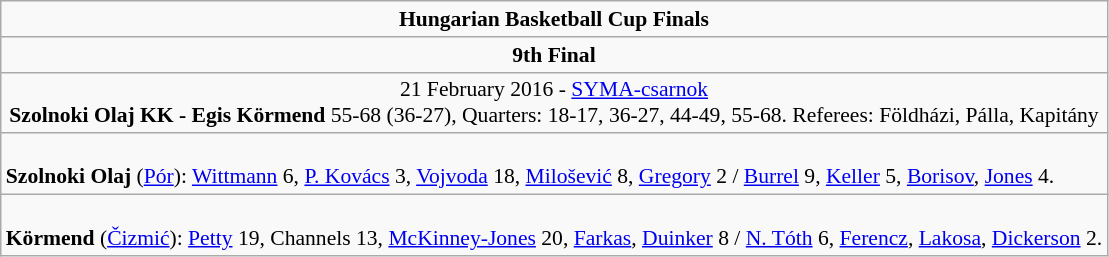<table class="wikitable" style="font-size:90%;">
<tr>
<td align="center"><strong> Hungarian Basketball Cup Finals </strong></td>
</tr>
<tr>
<td align="center"><strong> 9th Final </strong></td>
</tr>
<tr>
<td align="center">21 February 2016 - <a href='#'>SYMA-csarnok</a><br><strong>Szolnoki Olaj KK - Egis Körmend</strong> 55-68 (36-27), Quarters: 18-17, 36-27, 44-49, 55-68. 
Referees: Földházi, Pálla, Kapitány</td>
</tr>
<tr>
<td><br><strong>Szolnoki Olaj</strong> (<a href='#'>Pór</a>): <a href='#'>Wittmann</a> 6, <a href='#'>P. Kovács</a> 3, <a href='#'>Vojvoda</a> 18, <a href='#'>Milošević</a> 8, <a href='#'>Gregory</a> 2 / <a href='#'>Burrel</a> 9, <a href='#'>Keller</a> 5, <a href='#'>Borisov</a>, <a href='#'>Jones</a> 4.</td>
</tr>
<tr>
<td><br><strong>Körmend</strong> (<a href='#'>Čizmić</a>): <a href='#'>Petty</a> 19, Channels 13, <a href='#'>McKinney-Jones</a> 20, <a href='#'>Farkas</a>, <a href='#'>Duinker</a> 8 / <a href='#'>N. Tóth</a> 6, <a href='#'>Ferencz</a>, <a href='#'>Lakosa</a>, <a href='#'>Dickerson</a> 2.</td>
</tr>
</table>
